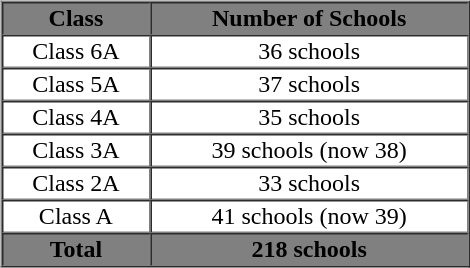<table border="0" style="width:50%;">
<tr>
<td valign="left"><br><table cellpadding="1" border="1" cellspacing="0" style="width:50%;">
<tr>
<th bgcolor=gray><span>Class</span></th>
<th bgcolor=gray><span>Number of Schools</span></th>
</tr>
<tr style="text-align:center;">
<td>Class 6A</td>
<td>36 schools</td>
</tr>
<tr style="text-align:center;">
<td>Class 5A</td>
<td>37 schools</td>
</tr>
<tr style="text-align:center;">
<td>Class 4A</td>
<td>35 schools</td>
</tr>
<tr style="text-align:center;">
<td>Class 3A</td>
<td>39 schools (now 38)</td>
</tr>
<tr style="text-align:center;">
<td>Class 2A</td>
<td>33 schools</td>
</tr>
<tr style="text-align:center;">
<td>Class A</td>
<td>41 schools (now 39)</td>
</tr>
<tr style="text-align:center;">
<td colspan=1 bgcolor=gray><span><strong>Total</strong></span></td>
<td colspan=1 bgcolor=gray><span><strong>218 schools</strong></span></td>
</tr>
</table>
</td>
</tr>
</table>
